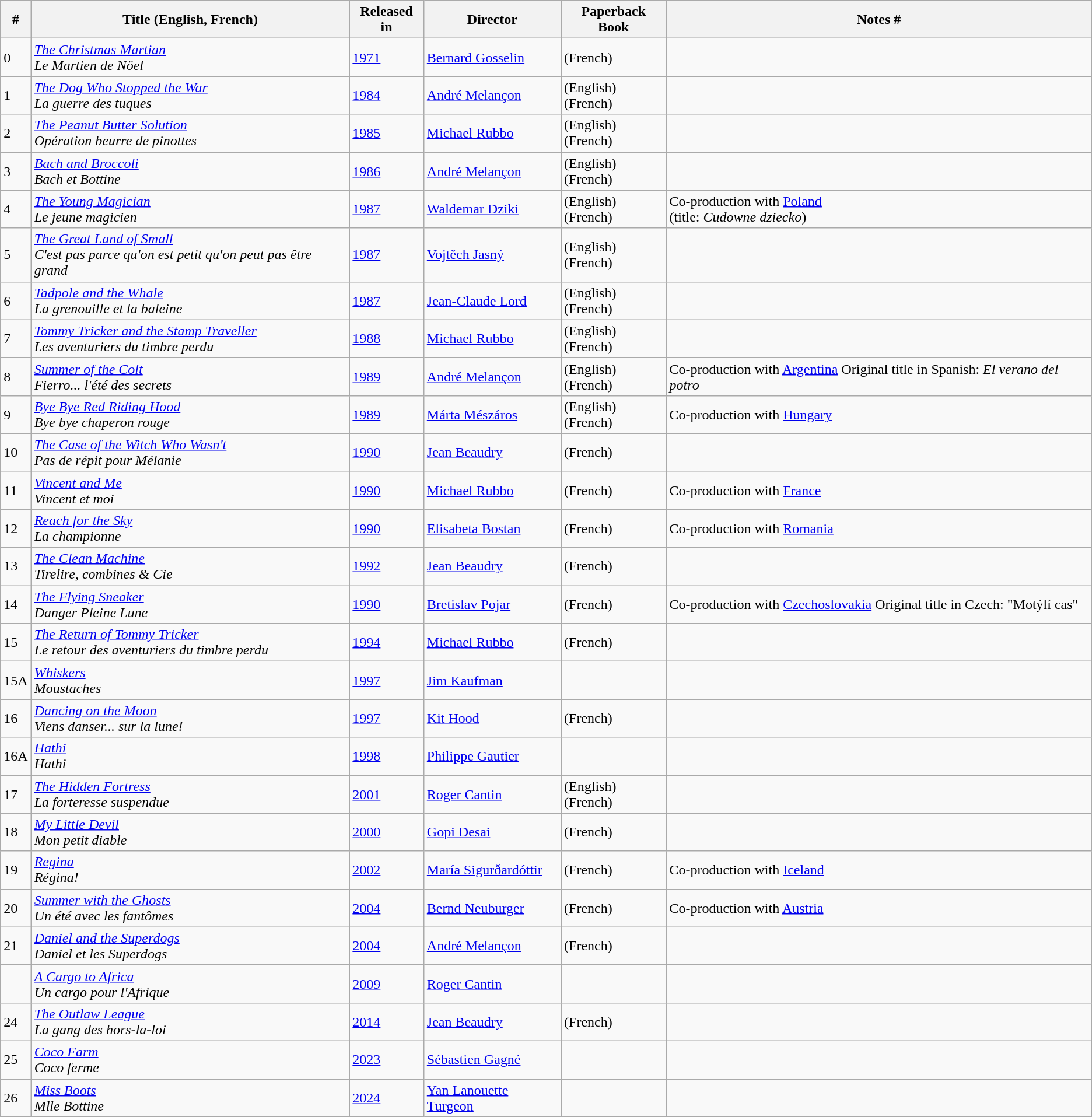<table class="wikitable sortable">
<tr>
<th>#</th>
<th>Title (English, French)</th>
<th>Released in</th>
<th>Director</th>
<th>Paperback Book</th>
<th>Notes #</th>
</tr>
<tr>
<td>0</td>
<td><em><a href='#'>The Christmas Martian</a></em><br><em>Le Martien de Nöel</em></td>
<td><a href='#'>1971</a></td>
<td><a href='#'>Bernard Gosselin</a></td>
<td> (French)</td>
<td></td>
</tr>
<tr>
<td>1</td>
<td><em><a href='#'>The Dog Who Stopped the War</a></em><br><em>La guerre des tuques</em></td>
<td><a href='#'>1984</a></td>
<td><a href='#'>André Melançon</a></td>
<td> (English)<br> (French)</td>
<td></td>
</tr>
<tr>
<td>2</td>
<td><em><a href='#'>The Peanut Butter Solution</a></em><br><em>Opération beurre de pinottes</em></td>
<td><a href='#'>1985</a></td>
<td><a href='#'>Michael Rubbo</a></td>
<td> (English)<br> (French)</td>
<td></td>
</tr>
<tr>
<td>3</td>
<td><em><a href='#'>Bach and Broccoli</a></em><br><em>Bach et Bottine</em></td>
<td><a href='#'>1986</a></td>
<td><a href='#'>André Melançon</a></td>
<td> (English)<br> (French)</td>
<td></td>
</tr>
<tr>
<td>4</td>
<td><em><a href='#'>The Young Magician</a></em><br><em>Le jeune magicien</em></td>
<td><a href='#'>1987</a></td>
<td><a href='#'>Waldemar Dziki</a></td>
<td> (English)<br> (French)</td>
<td>Co-production with <a href='#'>Poland</a><br>(title: <em>Cudowne dziecko</em>)</td>
</tr>
<tr>
<td>5</td>
<td><em><a href='#'>The Great Land of Small</a></em><br><em>C'est pas parce qu'on est petit qu'on peut pas être grand</em></td>
<td><a href='#'>1987</a></td>
<td><a href='#'>Vojtěch Jasný</a></td>
<td> (English)<br> (French)</td>
<td></td>
</tr>
<tr>
<td>6</td>
<td><em><a href='#'>Tadpole and the Whale</a></em><br><em>La grenouille et la baleine</em></td>
<td><a href='#'>1987</a></td>
<td><a href='#'>Jean-Claude Lord</a></td>
<td> (English)<br> (French)</td>
<td></td>
</tr>
<tr>
<td>7</td>
<td><em><a href='#'>Tommy Tricker and the Stamp Traveller</a></em><br><em>Les aventuriers du timbre perdu</em></td>
<td><a href='#'>1988</a></td>
<td><a href='#'>Michael Rubbo</a></td>
<td> (English)<br> (French)</td>
<td></td>
</tr>
<tr>
<td>8</td>
<td><em><a href='#'>Summer of the Colt</a></em><br><em>Fierro... l'été des secrets</em></td>
<td><a href='#'>1989</a></td>
<td><a href='#'>André Melançon</a></td>
<td> (English)<br> (French)</td>
<td>Co-production with <a href='#'>Argentina</a> Original title in Spanish: <em>El verano del potro</em></td>
</tr>
<tr>
<td>9</td>
<td><em><a href='#'>Bye Bye Red Riding Hood</a></em><br><em>Bye bye chaperon rouge</em></td>
<td><a href='#'>1989</a></td>
<td><a href='#'>Márta Mészáros</a></td>
<td> (English)<br> (French)</td>
<td>Co-production with <a href='#'>Hungary</a></td>
</tr>
<tr>
<td>10</td>
<td><em><a href='#'>The Case of the Witch Who Wasn't</a></em><br><em>Pas de répit pour Mélanie</em></td>
<td><a href='#'>1990</a></td>
<td><a href='#'>Jean Beaudry</a></td>
<td> (French)</td>
<td></td>
</tr>
<tr>
<td>11</td>
<td><em><a href='#'>Vincent and Me</a></em><br><em>Vincent et moi</em></td>
<td><a href='#'>1990</a></td>
<td><a href='#'>Michael Rubbo</a></td>
<td> (French)</td>
<td>Co-production with <a href='#'>France</a></td>
</tr>
<tr>
<td>12</td>
<td><em><a href='#'>Reach for the Sky</a></em><br><em>La championne</em></td>
<td><a href='#'>1990</a></td>
<td><a href='#'>Elisabeta Bostan</a></td>
<td> (French)</td>
<td>Co-production with <a href='#'>Romania</a></td>
</tr>
<tr>
<td>13</td>
<td><em><a href='#'>The Clean Machine</a></em><br><em>Tirelire, combines & Cie</em></td>
<td><a href='#'>1992</a></td>
<td><a href='#'>Jean Beaudry</a></td>
<td> (French)</td>
<td></td>
</tr>
<tr>
<td>14</td>
<td><em><a href='#'>The Flying Sneaker</a></em><br><em>Danger Pleine Lune</em></td>
<td><a href='#'>1990</a></td>
<td><a href='#'>Bretislav Pojar</a></td>
<td> (French)</td>
<td>Co-production with <a href='#'>Czechoslovakia</a> Original title in Czech: "Motýlí cas"</td>
</tr>
<tr>
<td>15</td>
<td><em><a href='#'>The Return of Tommy Tricker</a></em><br><em>Le retour des aventuriers du timbre perdu</em></td>
<td><a href='#'>1994</a></td>
<td><a href='#'>Michael Rubbo</a></td>
<td> (French)</td>
<td></td>
</tr>
<tr>
<td>15A</td>
<td><em><a href='#'>Whiskers</a></em><br><em>Moustaches</em></td>
<td><a href='#'>1997</a></td>
<td><a href='#'>Jim Kaufman</a></td>
<td></td>
<td></td>
</tr>
<tr>
<td>16</td>
<td><em><a href='#'>Dancing on the Moon</a></em><br><em>Viens danser... sur la lune!</em></td>
<td><a href='#'>1997</a></td>
<td><a href='#'>Kit Hood</a></td>
<td> (French)</td>
<td></td>
</tr>
<tr>
<td>16A</td>
<td><em><a href='#'>Hathi</a></em><br><em>Hathi</em></td>
<td><a href='#'>1998</a></td>
<td><a href='#'>Philippe Gautier</a></td>
<td></td>
<td></td>
</tr>
<tr>
<td>17</td>
<td><em><a href='#'>The Hidden Fortress</a></em><br><em>La forteresse suspendue</em></td>
<td><a href='#'>2001</a></td>
<td><a href='#'>Roger Cantin</a></td>
<td> (English)<br> (French)</td>
<td></td>
</tr>
<tr>
<td>18</td>
<td><em><a href='#'>My Little Devil</a></em><br><em>Mon petit diable</em></td>
<td><a href='#'>2000</a></td>
<td><a href='#'>Gopi Desai</a></td>
<td> (French)</td>
<td></td>
</tr>
<tr>
<td>19</td>
<td><em><a href='#'>Regina</a></em><br><em>Régina!</em></td>
<td><a href='#'>2002</a></td>
<td><a href='#'>María Sigurðardóttir</a></td>
<td> (French)</td>
<td>Co-production with <a href='#'>Iceland</a></td>
</tr>
<tr>
<td>20</td>
<td><em><a href='#'>Summer with the Ghosts</a></em><br><em>Un été avec les fantômes</em></td>
<td><a href='#'>2004</a></td>
<td><a href='#'>Bernd Neuburger</a></td>
<td> (French)</td>
<td>Co-production with <a href='#'>Austria</a></td>
</tr>
<tr>
<td>21</td>
<td><em><a href='#'>Daniel and the Superdogs</a></em><br><em>Daniel et les Superdogs</em></td>
<td><a href='#'>2004</a></td>
<td><a href='#'>André Melançon</a></td>
<td> (French)</td>
<td></td>
</tr>
<tr>
<td></td>
<td><em><a href='#'>A Cargo to Africa</a></em><br><em>Un cargo pour l'Afrique</em></td>
<td><a href='#'>2009</a></td>
<td><a href='#'>Roger Cantin</a></td>
<td></td>
<td></td>
</tr>
<tr>
<td>24</td>
<td><em><a href='#'>The Outlaw League</a></em><br><em>La gang des hors-la-loi</em></td>
<td><a href='#'>2014</a></td>
<td><a href='#'>Jean Beaudry</a></td>
<td> (French)</td>
<td></td>
</tr>
<tr>
<td>25</td>
<td><em><a href='#'>Coco Farm</a></em><br><em>Coco ferme</em></td>
<td><a href='#'>2023</a></td>
<td><a href='#'>Sébastien Gagné</a></td>
<td></td>
<td></td>
</tr>
<tr>
<td>26</td>
<td><em><a href='#'>Miss Boots</a></em><br><em>Mlle Bottine</em></td>
<td><a href='#'>2024</a></td>
<td><a href='#'>Yan Lanouette Turgeon</a></td>
<td></td>
<td></td>
</tr>
</table>
